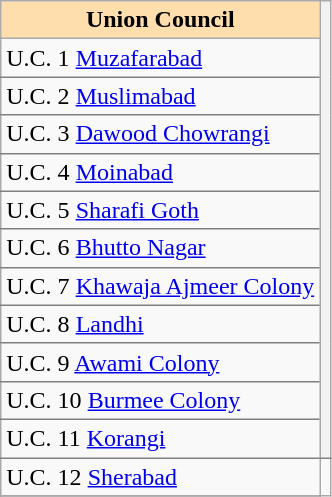<table class="sortable wikitable" align="left">
<tr>
<th style="background:#ffdead;"><strong>Union Council</strong></th>
<th rowspan=12 style="border-bottom:1px solid grey;" valign="top" class="unsortable"></th>
</tr>
<tr>
<td style="border-bottom:1px solid grey;">U.C. 1 <a href='#'>Muzafarabad</a></td>
</tr>
<tr>
<td style="border-bottom:1px solid grey;">U.C. 2 <a href='#'>Muslimabad</a></td>
</tr>
<tr>
<td style="border-bottom:1px solid grey;">U.C. 3 <a href='#'>Dawood Chowrangi</a></td>
</tr>
<tr>
<td style="border-bottom:1px solid grey;">U.C. 4 <a href='#'>Moinabad</a></td>
</tr>
<tr>
<td style="border-bottom:1px solid grey;">U.C. 5 <a href='#'>Sharafi Goth</a></td>
</tr>
<tr>
<td style="border-bottom:1px solid grey;">U.C. 6 <a href='#'>Bhutto Nagar</a></td>
</tr>
<tr>
<td style="border-bottom:1px solid grey;">U.C. 7 <a href='#'>Khawaja Ajmeer Colony</a></td>
</tr>
<tr>
<td style="border-bottom:1px solid grey;">U.C. 8 <a href='#'>Landhi</a></td>
</tr>
<tr>
<td style="border-bottom:1px solid grey;">U.C. 9 <a href='#'>Awami Colony</a></td>
</tr>
<tr>
<td style="border-bottom:1px solid grey;">U.C. 10 <a href='#'>Burmee Colony</a></td>
</tr>
<tr>
<td style="border-bottom:1px solid grey;">U.C. 11 <a href='#'>Korangi</a></td>
</tr>
<tr>
<td style="border-bottom:1px solid grey;">U.C. 12 <a href='#'>Sherabad</a></td>
</tr>
<tr>
</tr>
</table>
